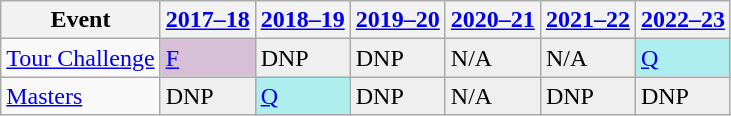<table class="wikitable" border="1">
<tr>
<th>Event</th>
<th><a href='#'>2017–18</a></th>
<th><a href='#'>2018–19</a></th>
<th><a href='#'>2019–20</a></th>
<th><a href='#'>2020–21</a></th>
<th><a href='#'>2021–22</a></th>
<th><a href='#'>2022–23</a></th>
</tr>
<tr>
<td><a href='#'>Tour Challenge</a></td>
<td style="background:thistle;"><a href='#'>F</a></td>
<td style="background:#EFEFEF;">DNP</td>
<td style="background:#EFEFEF;">DNP</td>
<td style="background:#EFEFEF;">N/A</td>
<td style="background:#EFEFEF;">N/A</td>
<td style="background:#afeeee;"><a href='#'>Q</a></td>
</tr>
<tr>
<td><a href='#'>Masters</a></td>
<td style="background:#EFEFEF;">DNP</td>
<td style="background:#afeeee;"><a href='#'>Q</a></td>
<td style="background:#EFEFEF;">DNP</td>
<td style="background:#EFEFEF;">N/A</td>
<td style="background:#EFEFEF;">DNP</td>
<td style="background:#EFEFEF;">DNP</td>
</tr>
</table>
